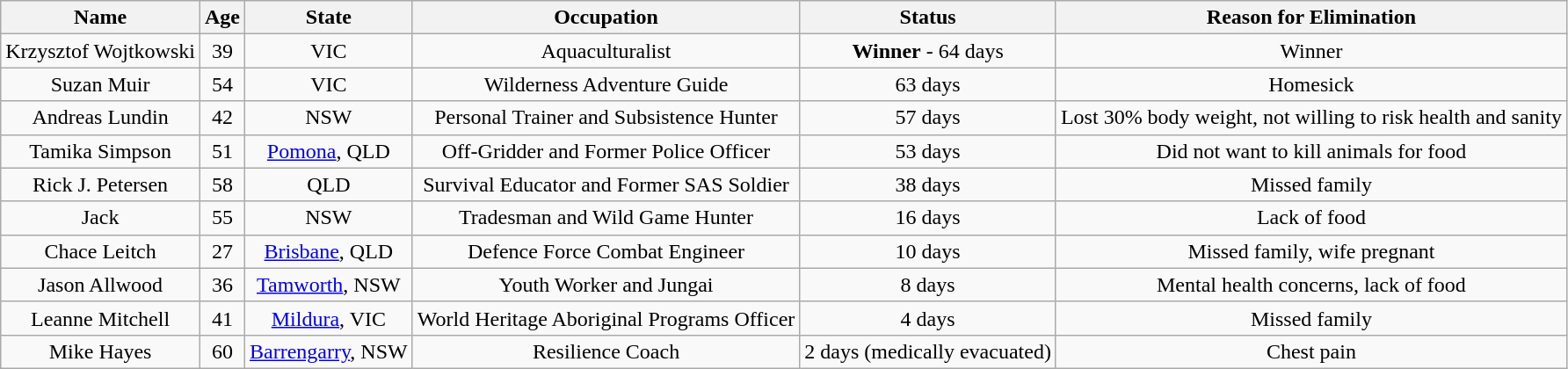<table class="wikitable sortable" style="text-align:center">
<tr>
<th>Name</th>
<th>Age</th>
<th>State</th>
<th class="unsortable">Occupation</th>
<th>Status</th>
<th class="unsortable">Reason for Elimination</th>
</tr>
<tr>
<td>Krzysztof Wojtkowski</td>
<td>39</td>
<td>VIC</td>
<td>Aquaculturalist</td>
<td><strong>Winner</strong> - 64 days</td>
<td>Winner</td>
</tr>
<tr>
<td>Suzan Muir</td>
<td>54</td>
<td>VIC</td>
<td>Wilderness Adventure Guide</td>
<td>63 days</td>
<td>Homesick</td>
</tr>
<tr>
<td>Andreas Lundin</td>
<td>42</td>
<td>NSW</td>
<td>Personal Trainer and Subsistence Hunter</td>
<td>57 days</td>
<td>Lost 30% body weight, not willing to risk health and sanity</td>
</tr>
<tr>
<td>Tamika Simpson</td>
<td>51</td>
<td><a href='#'>Pomona</a>, QLD</td>
<td>Off-Gridder and Former Police Officer</td>
<td>53 days</td>
<td>Did not want to kill animals for food</td>
</tr>
<tr>
<td>Rick J. Petersen</td>
<td>58</td>
<td>QLD</td>
<td>Survival Educator and Former SAS Soldier</td>
<td>38 days</td>
<td>Missed family</td>
</tr>
<tr>
<td>Jack</td>
<td>55</td>
<td>NSW</td>
<td>Tradesman and Wild Game Hunter</td>
<td>16 days</td>
<td>Lack of food</td>
</tr>
<tr>
<td>Chace Leitch</td>
<td>27</td>
<td><a href='#'>Brisbane</a>, QLD</td>
<td>Defence Force Combat Engineer</td>
<td>10 days</td>
<td>Missed family, wife pregnant</td>
</tr>
<tr>
<td>Jason Allwood</td>
<td>36</td>
<td><a href='#'>Tamworth</a>, NSW</td>
<td>Youth Worker and Jungai</td>
<td>8 days</td>
<td>Mental health concerns, lack of food</td>
</tr>
<tr>
<td>Leanne Mitchell</td>
<td>41</td>
<td><a href='#'>Mildura</a>, VIC</td>
<td>World Heritage Aboriginal Programs Officer</td>
<td>4 days</td>
<td>Missed family</td>
</tr>
<tr>
<td>Mike Hayes</td>
<td>60</td>
<td><a href='#'>Barrengarry</a>, NSW</td>
<td>Resilience Coach</td>
<td>2 days (medically evacuated)</td>
<td>Chest pain</td>
</tr>
</table>
